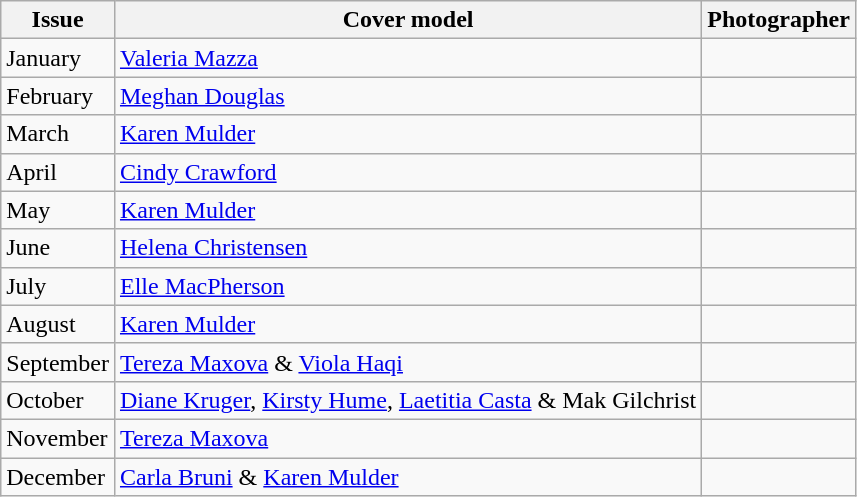<table class="sortable wikitable">
<tr>
<th>Issue</th>
<th>Cover model</th>
<th>Photographer</th>
</tr>
<tr>
<td>January</td>
<td><a href='#'>Valeria Mazza</a></td>
<td></td>
</tr>
<tr>
<td>February</td>
<td><a href='#'>Meghan Douglas</a></td>
<td></td>
</tr>
<tr>
<td>March</td>
<td><a href='#'>Karen Mulder</a></td>
<td></td>
</tr>
<tr>
<td>April</td>
<td><a href='#'>Cindy Crawford</a></td>
<td></td>
</tr>
<tr>
<td>May</td>
<td><a href='#'>Karen Mulder</a></td>
<td></td>
</tr>
<tr>
<td>June</td>
<td><a href='#'>Helena Christensen</a></td>
<td></td>
</tr>
<tr>
<td>July</td>
<td><a href='#'>Elle MacPherson</a></td>
<td></td>
</tr>
<tr>
<td>August</td>
<td><a href='#'>Karen Mulder</a></td>
<td></td>
</tr>
<tr>
<td>September</td>
<td><a href='#'>Tereza Maxova</a> & <a href='#'>Viola Haqi</a></td>
<td></td>
</tr>
<tr>
<td>October</td>
<td><a href='#'>Diane Kruger</a>, <a href='#'>Kirsty Hume</a>, <a href='#'>Laetitia Casta</a> & Mak Gilchrist</td>
<td></td>
</tr>
<tr>
<td>November</td>
<td><a href='#'>Tereza Maxova</a></td>
<td></td>
</tr>
<tr>
<td>December</td>
<td><a href='#'>Carla Bruni</a> & <a href='#'>Karen Mulder</a></td>
<td></td>
</tr>
</table>
